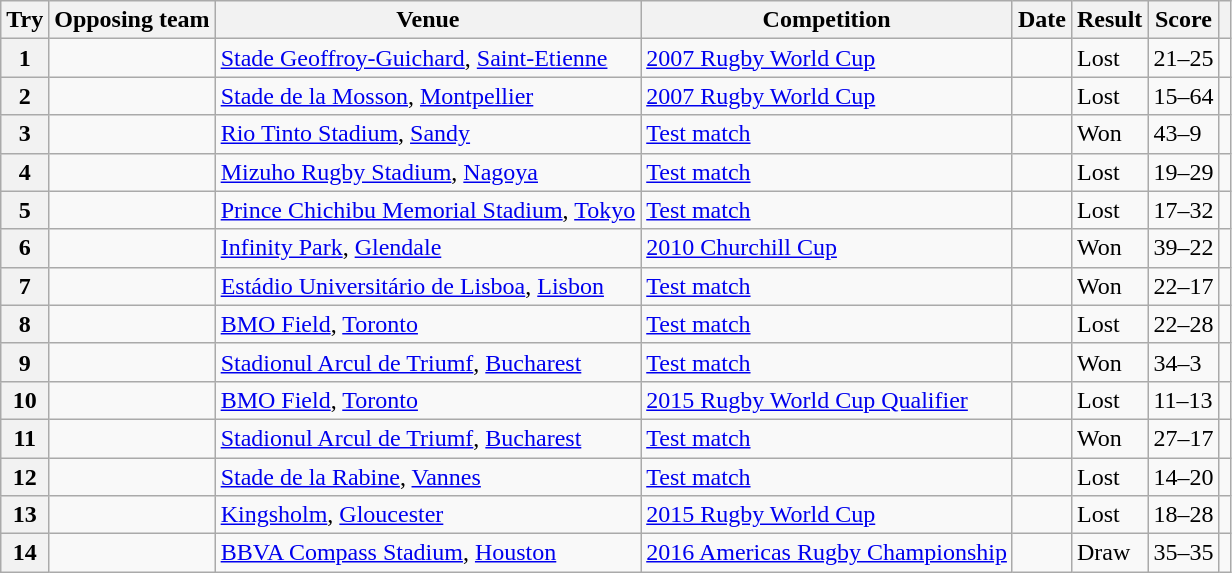<table class="wikitable sortable">
<tr>
<th scope=col>Try</th>
<th scope=col>Opposing team</th>
<th scope=col>Venue</th>
<th scope=col>Competition</th>
<th scope=col>Date</th>
<th scope=col>Result</th>
<th scope=col>Score</th>
<th scope=col class=unsortable></th>
</tr>
<tr>
<th scope=row>1</th>
<td></td>
<td><a href='#'>Stade Geoffroy-Guichard</a>, <a href='#'>Saint-Etienne</a></td>
<td><a href='#'>2007 Rugby World Cup</a></td>
<td></td>
<td>Lost</td>
<td>21–25</td>
<td></td>
</tr>
<tr>
<th scope=row>2</th>
<td></td>
<td><a href='#'>Stade de la Mosson</a>, <a href='#'>Montpellier</a></td>
<td><a href='#'>2007 Rugby World Cup</a></td>
<td></td>
<td>Lost</td>
<td>15–64</td>
<td></td>
</tr>
<tr>
<th scope=row>3</th>
<td></td>
<td><a href='#'>Rio Tinto Stadium</a>, <a href='#'>Sandy</a></td>
<td><a href='#'>Test match</a></td>
<td></td>
<td>Won</td>
<td>43–9</td>
<td></td>
</tr>
<tr>
<th scope=row>4</th>
<td></td>
<td><a href='#'>Mizuho Rugby Stadium</a>, <a href='#'>Nagoya</a></td>
<td><a href='#'>Test match</a></td>
<td></td>
<td>Lost</td>
<td>19–29</td>
<td></td>
</tr>
<tr>
<th scope=row>5</th>
<td></td>
<td><a href='#'>Prince Chichibu Memorial Stadium</a>, <a href='#'>Tokyo</a></td>
<td><a href='#'>Test match</a></td>
<td></td>
<td>Lost</td>
<td>17–32</td>
<td></td>
</tr>
<tr>
<th scope=row>6</th>
<td></td>
<td><a href='#'>Infinity Park</a>, <a href='#'>Glendale</a></td>
<td><a href='#'>2010 Churchill Cup</a></td>
<td></td>
<td>Won</td>
<td>39–22</td>
<td></td>
</tr>
<tr>
<th scope=row>7</th>
<td></td>
<td><a href='#'>Estádio Universitário de Lisboa</a>, <a href='#'>Lisbon</a></td>
<td><a href='#'>Test match</a></td>
<td></td>
<td>Won</td>
<td>22–17</td>
<td></td>
</tr>
<tr>
<th scope=row>8</th>
<td></td>
<td><a href='#'>BMO Field</a>, <a href='#'>Toronto</a></td>
<td><a href='#'>Test match</a></td>
<td></td>
<td>Lost</td>
<td>22–28</td>
<td></td>
</tr>
<tr>
<th scope=row>9</th>
<td></td>
<td><a href='#'>Stadionul Arcul de Triumf</a>, <a href='#'>Bucharest</a></td>
<td><a href='#'>Test match</a></td>
<td></td>
<td>Won</td>
<td>34–3</td>
<td></td>
</tr>
<tr>
<th scope=row>10</th>
<td></td>
<td><a href='#'>BMO Field</a>, <a href='#'>Toronto</a></td>
<td><a href='#'>2015 Rugby World Cup Qualifier</a></td>
<td></td>
<td>Lost</td>
<td>11–13</td>
<td></td>
</tr>
<tr>
<th scope=row>11</th>
<td></td>
<td><a href='#'>Stadionul Arcul de Triumf</a>, <a href='#'>Bucharest</a></td>
<td><a href='#'>Test match</a></td>
<td></td>
<td>Won</td>
<td>27–17</td>
<td></td>
</tr>
<tr>
<th scope=row>12</th>
<td></td>
<td><a href='#'>Stade de la Rabine</a>, <a href='#'>Vannes</a></td>
<td><a href='#'>Test match</a></td>
<td></td>
<td>Lost</td>
<td>14–20</td>
<td></td>
</tr>
<tr>
<th scope=row>13</th>
<td></td>
<td><a href='#'>Kingsholm</a>, <a href='#'>Gloucester</a></td>
<td><a href='#'>2015 Rugby World Cup</a></td>
<td></td>
<td>Lost</td>
<td>18–28</td>
<td></td>
</tr>
<tr>
<th scope=row>14</th>
<td></td>
<td><a href='#'>BBVA Compass Stadium</a>, <a href='#'>Houston</a></td>
<td><a href='#'>2016 Americas Rugby Championship</a></td>
<td></td>
<td>Draw</td>
<td>35–35</td>
<td></td>
</tr>
</table>
